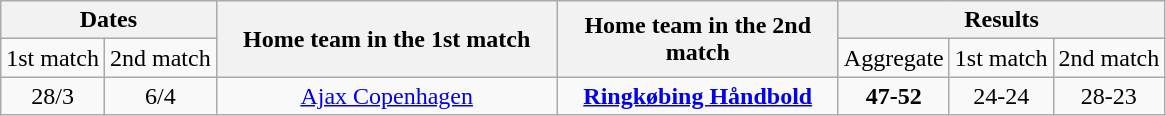<table class="wikitable" style="text-align:center; margin-left:1em;">
<tr>
<th colspan="2">Dates</th>
<th rowspan="2" style="width:220px;">Home team in the 1st match</th>
<th rowspan="2" style="width:180px;">Home team in the 2nd match</th>
<th colspan="3">Results</th>
</tr>
<tr>
<td>1st match</td>
<td>2nd match</td>
<td>Aggregate</td>
<td>1st match</td>
<td>2nd match</td>
</tr>
<tr>
<td>28/3</td>
<td>6/4</td>
<td><a href='#'>Ajax Copenhagen</a></td>
<td><strong><a href='#'>Ringkøbing Håndbold</a></strong></td>
<td><strong>47-52</strong></td>
<td>24-24</td>
<td>28-23</td>
</tr>
</table>
